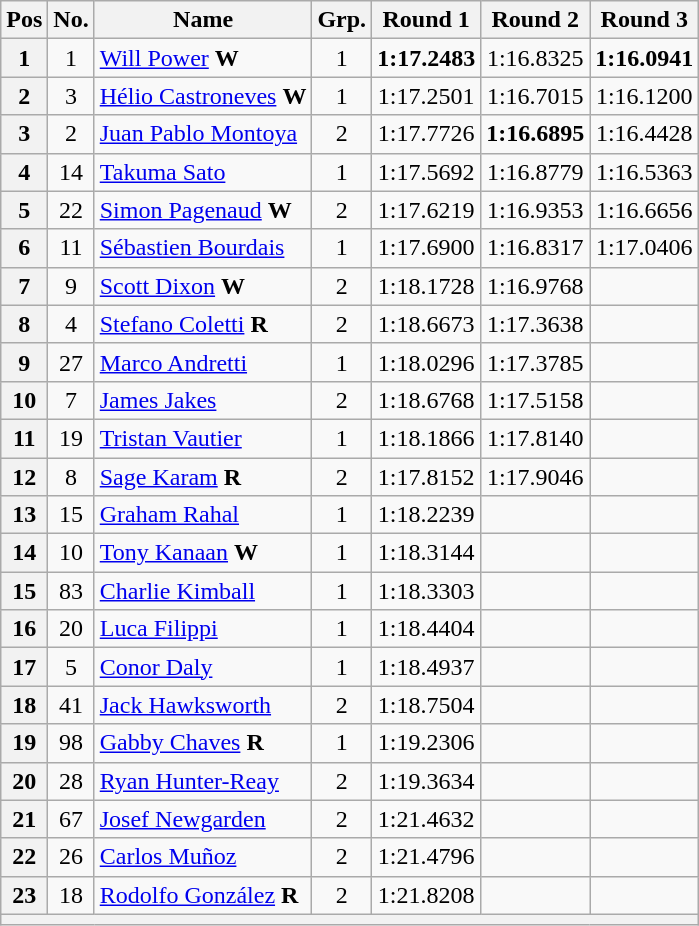<table class="wikitable sortable" " style="fontsize:95%">
<tr>
<th>Pos</th>
<th>No.</th>
<th>Name</th>
<th>Grp.</th>
<th>Round 1</th>
<th>Round 2</th>
<th>Round 3</th>
</tr>
<tr>
<th scope="row">1</th>
<td align=center>1</td>
<td> <a href='#'>Will Power</a> <strong><span>W</span></strong></td>
<td style="text-align: center;">1</td>
<td align="center"><strong>1:17.2483</strong></td>
<td align="center">1:16.8325</td>
<td align="center"><strong>1:16.0941</strong></td>
</tr>
<tr>
<th scope="row">2</th>
<td align=center>3</td>
<td> <a href='#'>Hélio Castroneves</a> <strong><span>W</span></strong></td>
<td style="text-align: center;">1</td>
<td align="center">1:17.2501</td>
<td align="center">1:16.7015</td>
<td align="center">1:16.1200</td>
</tr>
<tr>
<th scope="row">3</th>
<td align=center>2</td>
<td> <a href='#'>Juan Pablo Montoya</a></td>
<td style="text-align: center;">2</td>
<td align="center">1:17.7726</td>
<td align="center"><strong>1:16.6895</strong></td>
<td align="center">1:16.4428</td>
</tr>
<tr>
<th scope="row">4</th>
<td align=center>14</td>
<td> <a href='#'>Takuma Sato</a></td>
<td style="text-align: center;">1</td>
<td align="center">1:17.5692</td>
<td align="center">1:16.8779</td>
<td align="center">1:16.5363</td>
</tr>
<tr>
<th scope="row">5</th>
<td align=center>22</td>
<td> <a href='#'>Simon Pagenaud</a> <strong><span>W</span></strong></td>
<td style="text-align: center;">2</td>
<td align="center">1:17.6219</td>
<td align="center">1:16.9353</td>
<td align="center">1:16.6656</td>
</tr>
<tr>
<th scope="row">6</th>
<td align=center>11</td>
<td> <a href='#'>Sébastien Bourdais</a></td>
<td style="text-align: center;">1</td>
<td align="center">1:17.6900</td>
<td align="center">1:16.8317</td>
<td align="center">1:17.0406</td>
</tr>
<tr>
<th scope="row">7</th>
<td align=center>9</td>
<td> <a href='#'>Scott Dixon</a> <strong><span>W</span></strong></td>
<td style="text-align: center;">2</td>
<td align="center">1:18.1728</td>
<td align="center">1:16.9768</td>
<td align="center"></td>
</tr>
<tr>
<th scope="row">8</th>
<td align=center>4</td>
<td> <a href='#'>Stefano Coletti</a> <strong><span>R</span></strong></td>
<td style="text-align: center;">2</td>
<td align="center">1:18.6673</td>
<td align="center">1:17.3638</td>
<td align="center"></td>
</tr>
<tr>
<th scope="row">9</th>
<td align=center>27</td>
<td> <a href='#'>Marco Andretti</a></td>
<td style="text-align: center;">1</td>
<td align="center">1:18.0296</td>
<td align="center">1:17.3785</td>
<td align="center"></td>
</tr>
<tr>
<th scope="row">10</th>
<td align=center>7</td>
<td> <a href='#'>James Jakes</a></td>
<td style="text-align: center;">2</td>
<td align="center">1:18.6768</td>
<td align="center">1:17.5158</td>
<td align="center"></td>
</tr>
<tr>
<th scope="row">11</th>
<td align=center>19</td>
<td> <a href='#'>Tristan Vautier</a></td>
<td style="text-align: center;">1</td>
<td align="center">1:18.1866</td>
<td align="center">1:17.8140</td>
<td align="center"></td>
</tr>
<tr>
<th scope="row">12</th>
<td align=center>8</td>
<td> <a href='#'>Sage Karam</a> <strong><span>R</span></strong></td>
<td style="text-align: center;">2</td>
<td align="center">1:17.8152</td>
<td align="center">1:17.9046</td>
<td align="center"></td>
</tr>
<tr>
<th scope="row">13</th>
<td align=center>15</td>
<td> <a href='#'>Graham Rahal</a></td>
<td style="text-align: center;">1</td>
<td align="center">1:18.2239</td>
<td align="center"></td>
<td align="center"></td>
</tr>
<tr>
<th scope="row">14</th>
<td align=center>10</td>
<td> <a href='#'>Tony Kanaan</a> <strong><span>W</span></strong></td>
<td style="text-align: center;">1</td>
<td align="center">1:18.3144</td>
<td align="center"></td>
<td align="center"></td>
</tr>
<tr>
<th scope="row">15</th>
<td align=center>83</td>
<td> <a href='#'>Charlie Kimball</a></td>
<td style="text-align: center;">1</td>
<td align="center">1:18.3303</td>
<td align="center"></td>
<td align="center"></td>
</tr>
<tr>
<th scope="row">16</th>
<td align=center>20</td>
<td> <a href='#'>Luca Filippi</a></td>
<td style="text-align: center;">1</td>
<td align="center">1:18.4404</td>
<td align="center"></td>
<td align="center"></td>
</tr>
<tr>
<th scope="row">17</th>
<td align=center>5</td>
<td> <a href='#'>Conor Daly</a></td>
<td style="text-align: center;">1</td>
<td align="center">1:18.4937</td>
<td align="center"></td>
<td align="center"></td>
</tr>
<tr>
<th scope="row">18</th>
<td align=center>41</td>
<td> <a href='#'>Jack Hawksworth</a></td>
<td style="text-align: center;">2</td>
<td align="center">1:18.7504</td>
<td align="center"></td>
<td align="center"></td>
</tr>
<tr>
<th scope="row">19</th>
<td align=center>98</td>
<td> <a href='#'>Gabby Chaves</a> <strong><span>R</span></strong></td>
<td style="text-align: center;">1</td>
<td align="center">1:19.2306</td>
<td align="center"></td>
<td align="center"></td>
</tr>
<tr>
<th scope="row">20</th>
<td align=center>28</td>
<td> <a href='#'>Ryan Hunter-Reay</a></td>
<td style="text-align: center;">2</td>
<td align="center">1:19.3634</td>
<td align="center"></td>
<td align="center"></td>
</tr>
<tr>
<th scope="row">21</th>
<td align=center>67</td>
<td> <a href='#'>Josef Newgarden</a></td>
<td style="text-align: center;">2</td>
<td align="center">1:21.4632</td>
<td align="center"></td>
<td align="center"></td>
</tr>
<tr>
<th scope="row">22</th>
<td align=center>26</td>
<td> <a href='#'>Carlos Muñoz</a></td>
<td style="text-align: center;">2</td>
<td align="center">1:21.4796</td>
<td align="center"></td>
<td align="center"></td>
</tr>
<tr>
<th scope="row">23</th>
<td align=center>18</td>
<td> <a href='#'>Rodolfo González</a> <strong><span>R</span></strong></td>
<td style="text-align: center;">2</td>
<td align="center">1:21.8208</td>
<td align="center"></td>
<td align="center"></td>
</tr>
<tr>
<th colspan=11 align=center></th>
</tr>
</table>
